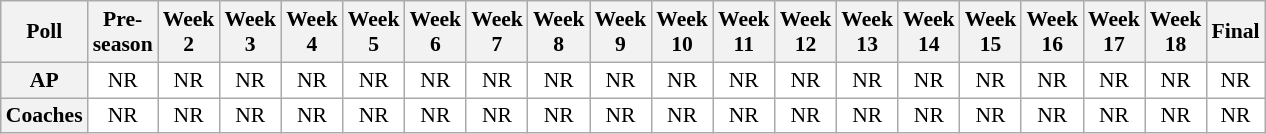<table class="wikitable" style="white-space:nowrap;font-size:90%">
<tr>
<th>Poll</th>
<th>Pre-<br>season</th>
<th>Week<br>2</th>
<th>Week<br>3</th>
<th>Week<br>4</th>
<th>Week<br>5</th>
<th>Week<br>6</th>
<th>Week<br>7</th>
<th>Week<br>8</th>
<th>Week<br>9</th>
<th>Week<br>10</th>
<th>Week<br>11</th>
<th>Week<br>12</th>
<th>Week<br>13</th>
<th>Week<br>14</th>
<th>Week<br>15</th>
<th>Week<br>16</th>
<th>Week<br>17</th>
<th>Week<br>18</th>
<th>Final</th>
</tr>
<tr style="text-align:center;">
<th>AP</th>
<td style="background:#FFFFFF;">NR</td>
<td style="background:#FFFFFF;">NR</td>
<td style="background:#FFFFFF;">NR</td>
<td style="background:#FFFFFF;">NR</td>
<td style="background:#FFFFFF;">NR</td>
<td style="background:#FFFFFF;">NR</td>
<td style="background:#FFFFFF;">NR</td>
<td style="background:#FFFFFF;">NR</td>
<td style="background:#FFFFFF;">NR</td>
<td style="background:#FFFFFF;">NR</td>
<td style="background:#FFFFFF;">NR</td>
<td style="background:#FFFFFF;">NR</td>
<td style="background:#FFFFFF;">NR</td>
<td style="background:#FFFFFF;">NR</td>
<td style="background:#FFFFFF;">NR</td>
<td style="background:#FFFFFF;">NR</td>
<td style="background:#FFFFFF;">NR</td>
<td style="background:#FFFFFF;">NR</td>
<td style="background:#FFFFFF;">NR</td>
</tr>
<tr style="text-align:center;">
<th>Coaches</th>
<td style="background:#FFFFFF;">NR</td>
<td style="background:#FFFFFF;">NR</td>
<td style="background:#FFFFFF;">NR</td>
<td style="background:#FFFFFF;">NR</td>
<td style="background:#FFFFFF;">NR</td>
<td style="background:#FFFFFF;">NR</td>
<td style="background:#FFFFFF;">NR</td>
<td style="background:#FFFFFF;">NR</td>
<td style="background:#FFFFFF;">NR</td>
<td style="background:#FFFFFF;">NR</td>
<td style="background:#FFFFFF;">NR</td>
<td style="background:#FFFFFF;">NR</td>
<td style="background:#FFFFFF;">NR</td>
<td style="background:#FFFFFF;">NR</td>
<td style="background:#FFFFFF;">NR</td>
<td style="background:#FFFFFF;">NR</td>
<td style="background:#FFFFFF;">NR</td>
<td style="background:#FFFFFF;">NR</td>
<td style="background:#FFFFFF;">NR</td>
</tr>
</table>
